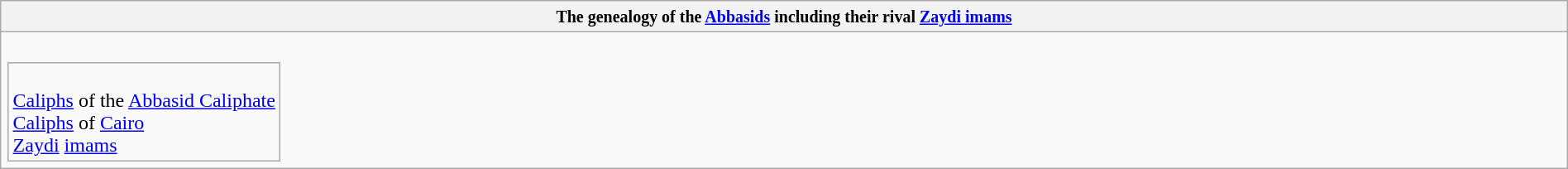<table class="wikitable collapsible collapsed" border="1" style="width:100%; text-align:center;">
<tr>
<th><small>The genealogy of the <a href='#'>Abbasids</a> including their rival <a href='#'>Zaydi imams</a> </small></th>
</tr>
<tr>
<td><br><table - style="vertical-align:top">
<tr>
<td colspan=100% style="text-align:left"><br> <a href='#'>Caliphs</a> of the <a href='#'>Abbasid Caliphate</a><br>
 <a href='#'>Caliphs</a> of <a href='#'>Cairo</a><br>
 <a href='#'>Zaydi</a> <a href='#'>imams</a></td>
</tr>
</table>





































































</td>
</tr>
</table>
